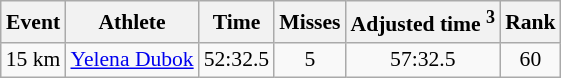<table class="wikitable" style="font-size:90%">
<tr>
<th>Event</th>
<th>Athlete</th>
<th>Time</th>
<th>Misses</th>
<th>Adjusted time <sup>3</sup></th>
<th>Rank</th>
</tr>
<tr>
<td>15 km</td>
<td><a href='#'>Yelena Dubok</a></td>
<td align="center">52:32.5</td>
<td align="center">5</td>
<td align="center">57:32.5</td>
<td align="center">60</td>
</tr>
</table>
